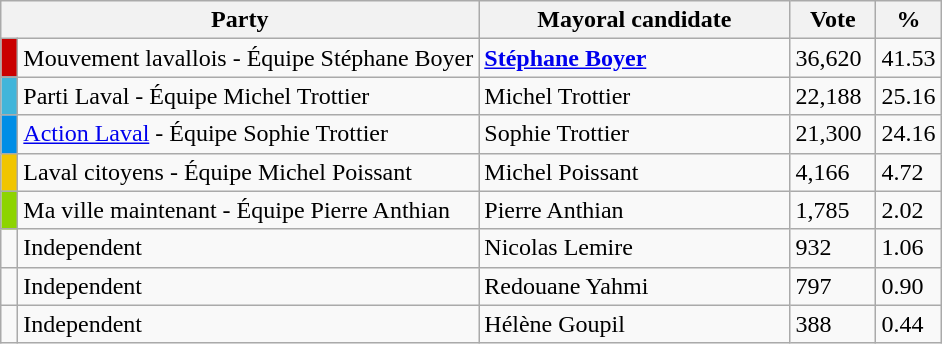<table class="wikitable">
<tr>
<th bgcolor="#DDDDFF" width="230px" colspan="2">Party</th>
<th bgcolor="#DDDDFF" width="200px">Mayoral candidate</th>
<th bgcolor="#DDDDFF" width="50px">Vote</th>
<th bgcolor="#DDDDFF" width="30px">%</th>
</tr>
<tr>
<td bgcolor=#CA0000> </td>
<td>Mouvement lavallois - Équipe Stéphane Boyer</td>
<td><strong><a href='#'>Stéphane Boyer</a></strong></td>
<td>36,620</td>
<td>41.53</td>
</tr>
<tr>
<td bgcolor=#41B5DA> </td>
<td>Parti Laval - Équipe Michel Trottier</td>
<td>Michel Trottier</td>
<td>22,188</td>
<td>25.16</td>
</tr>
<tr>
<td bgcolor=#008EE6> </td>
<td><a href='#'>Action Laval</a> - Équipe Sophie Trottier</td>
<td>Sophie Trottier</td>
<td>21,300</td>
<td>24.16</td>
</tr>
<tr>
<td bgcolor=#f1c500> </td>
<td>Laval citoyens - Équipe Michel Poissant</td>
<td>Michel Poissant</td>
<td>4,166</td>
<td>4.72</td>
</tr>
<tr>
<td bgcolor=#8dd400> </td>
<td>Ma ville maintenant - Équipe Pierre Anthian</td>
<td>Pierre Anthian</td>
<td>1,785</td>
<td>2.02</td>
</tr>
<tr>
<td> </td>
<td>Independent</td>
<td>Nicolas Lemire</td>
<td>932</td>
<td>1.06</td>
</tr>
<tr>
<td> </td>
<td>Independent</td>
<td>Redouane Yahmi</td>
<td>797</td>
<td>0.90</td>
</tr>
<tr>
<td> </td>
<td>Independent</td>
<td>Hélène Goupil</td>
<td>388</td>
<td>0.44</td>
</tr>
</table>
